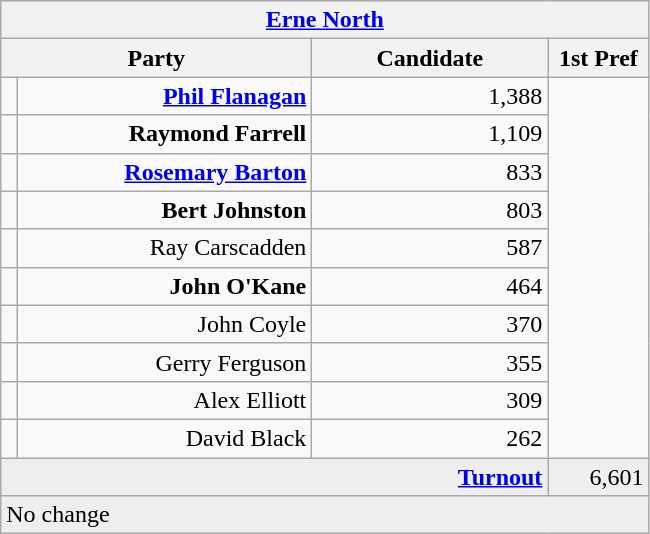<table class="wikitable">
<tr>
<th colspan="4" align="center"><a href='#'>Erne North</a></th>
</tr>
<tr>
<th colspan="2" align="center" width=200>Party</th>
<th width=150>Candidate</th>
<th width=60>1st Pref</th>
</tr>
<tr>
<td></td>
<td align="right"><strong><a href='#'>Phil Flanagan</a></strong></td>
<td align="right">1,388</td>
</tr>
<tr>
<td></td>
<td align="right"><strong>Raymond Farrell</strong></td>
<td align="right">1,109</td>
</tr>
<tr>
<td></td>
<td align="right"><strong><a href='#'>Rosemary Barton</a></strong></td>
<td align="right">833</td>
</tr>
<tr>
<td></td>
<td align="right"><strong>Bert Johnston</strong></td>
<td align="right">803</td>
</tr>
<tr>
<td></td>
<td align="right">Ray Carscadden</td>
<td align="right">587</td>
</tr>
<tr>
<td></td>
<td align="right"><strong>John O'Kane</strong></td>
<td align="right">464</td>
</tr>
<tr>
<td></td>
<td align="right">John Coyle</td>
<td align="right">370</td>
</tr>
<tr>
<td></td>
<td align="right">Gerry Ferguson</td>
<td align="right">355</td>
</tr>
<tr>
<td></td>
<td align="right">Alex Elliott</td>
<td align="right">309</td>
</tr>
<tr>
<td></td>
<td align="right">David Black</td>
<td align="right">262</td>
</tr>
<tr bgcolor="EEEEEE">
<td colspan=3 align="right"><strong><a href='#'>Turnout</a></strong></td>
<td align="right">6,601</td>
</tr>
<tr>
<td colspan=4 bgcolor="EEEEEE">No change</td>
</tr>
</table>
